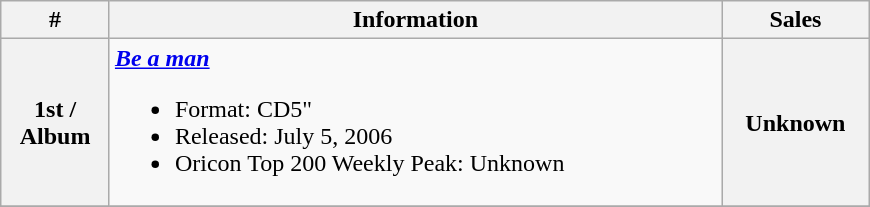<table class="wikitable" width="580px">
<tr>
<th align="left">#</th>
<th align="left">Information</th>
<th align="left">Sales</th>
</tr>
<tr>
<th align="left">1st /<br>Album</th>
<td align="left"><strong><em><a href='#'>Be a man</a></em></strong><br><ul><li>Format: CD5"</li><li>Released: July 5, 2006</li><li>Oricon Top 200 Weekly Peak: Unknown</li></ul></td>
<th align="left">Unknown</th>
</tr>
<tr>
</tr>
</table>
